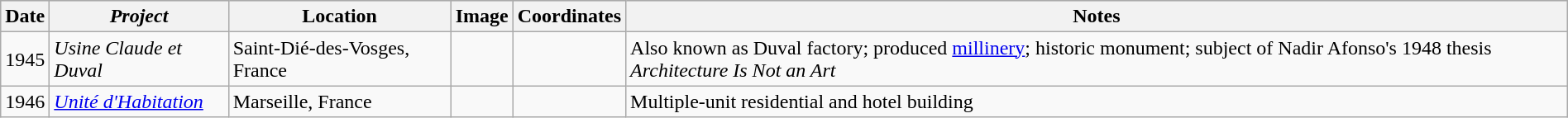<table class="wikitable sortable" border="1" width=100%>
<tr bgcolor="#CCCCCC">
<th>Date</th>
<th><em>Project</em></th>
<th>Location</th>
<th class="unsortable">Image</th>
<th>Coordinates</th>
<th>Notes</th>
</tr>
<tr>
<td>1945</td>
<td><em>Usine Claude et Duval</em></td>
<td>Saint-Dié-des-Vosges, France</td>
<td> </td>
<td></td>
<td>Also known as Duval factory; produced <a href='#'>millinery</a>; historic monument; subject of Nadir Afonso's 1948 thesis <em>Architecture Is Not an Art</em></td>
</tr>
<tr>
<td>1946</td>
<td><em><a href='#'>Unité d'Habitation</a></em></td>
<td>Marseille, France</td>
<td></td>
<td></td>
<td>Multiple-unit residential and hotel building</td>
</tr>
</table>
